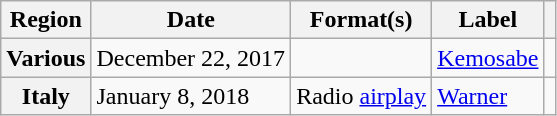<table class="wikitable plainrowheaders">
<tr>
<th scope="col">Region</th>
<th scope="col">Date</th>
<th scope="col">Format(s)</th>
<th scope="col">Label</th>
<th scope="col"></th>
</tr>
<tr>
<th scope="row">Various</th>
<td>December 22, 2017</td>
<td></td>
<td><a href='#'>Kemosabe</a></td>
<td style="text-align: center;"></td>
</tr>
<tr>
<th scope="row">Italy</th>
<td>January 8, 2018</td>
<td>Radio <a href='#'>airplay</a></td>
<td><a href='#'>Warner</a></td>
<td style="text-align: center;"></td>
</tr>
</table>
